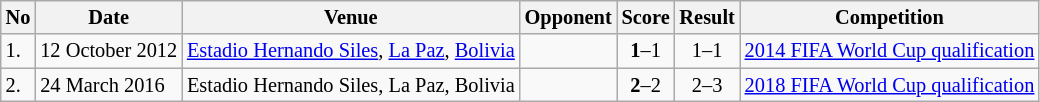<table class="wikitable" style="font-size:85%;">
<tr>
<th>No</th>
<th>Date</th>
<th>Venue</th>
<th>Opponent</th>
<th>Score</th>
<th>Result</th>
<th>Competition</th>
</tr>
<tr>
<td>1.</td>
<td>12 October 2012</td>
<td><a href='#'>Estadio Hernando Siles</a>, <a href='#'>La Paz</a>, <a href='#'>Bolivia</a></td>
<td></td>
<td align=center><strong>1</strong>–1</td>
<td align=center>1–1</td>
<td><a href='#'>2014 FIFA World Cup qualification</a></td>
</tr>
<tr>
<td>2.</td>
<td>24 March 2016</td>
<td>Estadio Hernando Siles, La Paz, Bolivia</td>
<td></td>
<td align=center><strong>2</strong>–2</td>
<td align=center>2–3</td>
<td><a href='#'>2018 FIFA World Cup qualification</a></td>
</tr>
</table>
